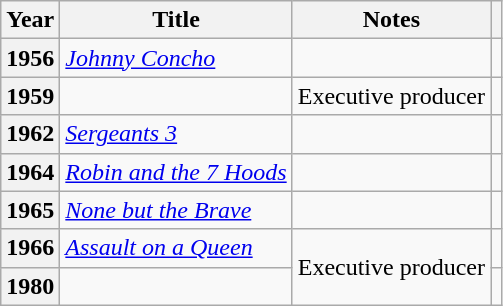<table class="wikitable plainrowheaders sortable" style="margin-right: 0;">
<tr>
<th scope="col">Year</th>
<th scope="col">Title</th>
<th scope="col" class="unsortable">Notes</th>
<th scope="col" class="unsortable"></th>
</tr>
<tr>
<th scope="row">1956</th>
<td><em><a href='#'>Johnny Concho</a></em></td>
<td></td>
<td style="text-align: center;"></td>
</tr>
<tr>
<th scope="row">1959</th>
<td></td>
<td>Executive producer</td>
<td style="text-align: center;"></td>
</tr>
<tr>
<th scope="row">1962</th>
<td><em><a href='#'>Sergeants 3</a></em></td>
<td></td>
<td style="text-align: center;"></td>
</tr>
<tr>
<th scope="row">1964</th>
<td><em><a href='#'>Robin and the 7 Hoods</a></em></td>
<td></td>
<td style="text-align: center;"></td>
</tr>
<tr>
<th scope="row">1965</th>
<td><em><a href='#'>None but the Brave</a></em></td>
<td></td>
<td style="text-align: center;"></td>
</tr>
<tr>
<th scope="row">1966</th>
<td><em><a href='#'>Assault on a Queen</a></em></td>
<td rowspan="2">Executive producer</td>
<td style="text-align: center;"></td>
</tr>
<tr>
<th scope="row">1980</th>
<td></td>
<td style="text-align: center;"></td>
</tr>
</table>
